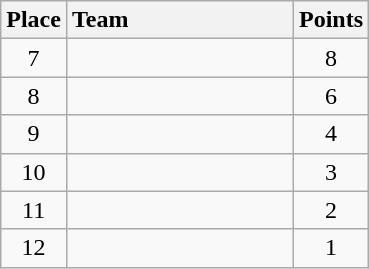<table class="wikitable" style="text-align:center; padding-bottom:0;">
<tr>
<th>Place</th>
<th style="width:9em; text-align:left;">Team</th>
<th>Points</th>
</tr>
<tr>
<td>7</td>
<td align=left></td>
<td>8</td>
</tr>
<tr>
<td>8</td>
<td align=left></td>
<td>6</td>
</tr>
<tr>
<td>9</td>
<td align=left></td>
<td>4</td>
</tr>
<tr>
<td>10</td>
<td align=left></td>
<td>3</td>
</tr>
<tr>
<td>11</td>
<td align=left></td>
<td>2</td>
</tr>
<tr>
<td>12</td>
<td align=left></td>
<td>1</td>
</tr>
</table>
